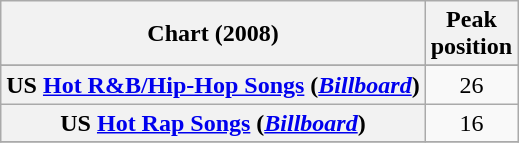<table class="wikitable sortable plainrowheaders" style="text-align:center;">
<tr>
<th scope="col">Chart (2008)</th>
<th scope="col">Peak<br>position</th>
</tr>
<tr>
</tr>
<tr>
<th scope="row">US <a href='#'>Hot R&B/Hip-Hop Songs</a> (<a href='#'><em>Billboard</em></a>)</th>
<td>26</td>
</tr>
<tr>
<th scope="row">US <a href='#'>Hot Rap Songs</a> (<a href='#'><em>Billboard</em></a>)</th>
<td>16</td>
</tr>
<tr>
</tr>
</table>
